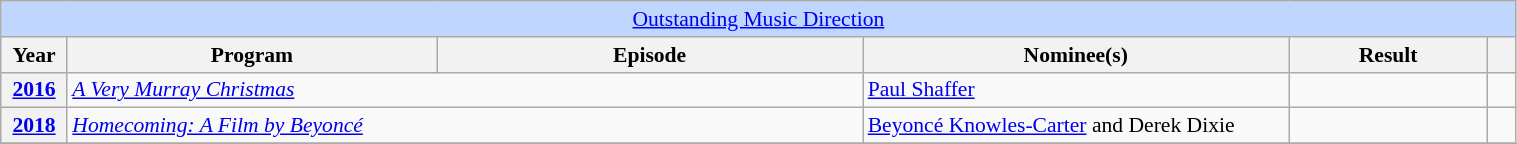<table class="wikitable plainrowheaders" style="font-size: 90%" width=80%>
<tr ---- bgcolor="#bfd7ff">
<td colspan=6 align=center><a href='#'>Outstanding Music Direction</a></td>
</tr>
<tr ---- bgcolor="#ebf5ff">
<th scope="col" style="width:1%;">Year</th>
<th scope="col" style="width:13%;">Program</th>
<th scope="col" style="width:15%;">Episode</th>
<th scope="col" style="width:15%;">Nominee(s)</th>
<th scope="col" style="width:7%;">Result</th>
<th scope="col" style="width:1%;"></th>
</tr>
<tr>
<th scope=row><a href='#'>2016</a></th>
<td colspan="2"><em><a href='#'>A Very Murray Christmas</a></em></td>
<td><a href='#'>Paul Shaffer</a></td>
<td></td>
<td></td>
</tr>
<tr>
<th scope=row><a href='#'>2018</a></th>
<td colspan="2"><em><a href='#'>Homecoming: A Film by Beyoncé</a></em></td>
<td><a href='#'>Beyoncé Knowles-Carter</a> and Derek Dixie</td>
<td></td>
<td></td>
</tr>
<tr>
</tr>
</table>
